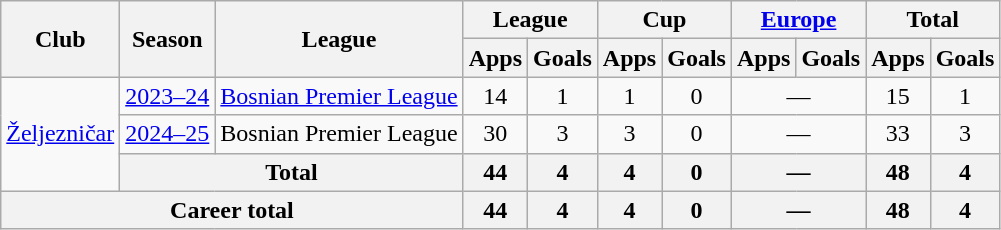<table class="wikitable" style="text-align: center;">
<tr>
<th rowspan="2">Club</th>
<th rowspan="2">Season</th>
<th rowspan="2">League</th>
<th colspan="2">League</th>
<th colspan="2">Cup</th>
<th colspan="2"><a href='#'>Europe</a></th>
<th colspan="2">Total</th>
</tr>
<tr>
<th>Apps</th>
<th>Goals</th>
<th>Apps</th>
<th>Goals</th>
<th>Apps</th>
<th>Goals</th>
<th>Apps</th>
<th>Goals</th>
</tr>
<tr>
<td rowspan="3"><a href='#'>Željezničar</a></td>
<td><a href='#'>2023–24</a></td>
<td><a href='#'>Bosnian Premier League</a></td>
<td>14</td>
<td>1</td>
<td>1</td>
<td>0</td>
<td colspan="2">—</td>
<td>15</td>
<td>1</td>
</tr>
<tr>
<td><a href='#'>2024–25</a></td>
<td>Bosnian Premier League</td>
<td>30</td>
<td>3</td>
<td>3</td>
<td>0</td>
<td colspan="2">—</td>
<td>33</td>
<td>3</td>
</tr>
<tr>
<th colspan="2">Total</th>
<th>44</th>
<th>4</th>
<th>4</th>
<th>0</th>
<th colspan="2">—</th>
<th>48</th>
<th>4</th>
</tr>
<tr>
<th colspan="3">Career total</th>
<th>44</th>
<th>4</th>
<th>4</th>
<th>0</th>
<th colspan="2">—</th>
<th>48</th>
<th>4</th>
</tr>
</table>
